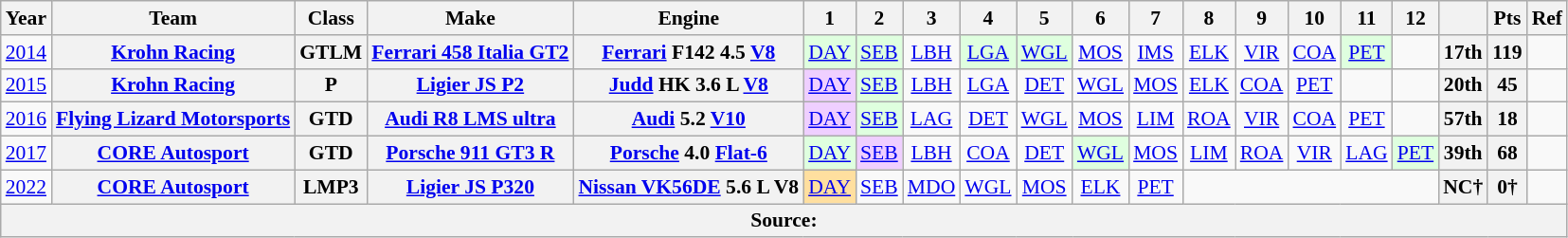<table class="wikitable" style="text-align:center; font-size:90%">
<tr>
<th>Year</th>
<th>Team</th>
<th>Class</th>
<th>Make</th>
<th>Engine</th>
<th>1</th>
<th>2</th>
<th>3</th>
<th>4</th>
<th>5</th>
<th>6</th>
<th>7</th>
<th>8</th>
<th>9</th>
<th>10</th>
<th>11</th>
<th>12</th>
<th></th>
<th>Pts</th>
<th>Ref</th>
</tr>
<tr>
<td><a href='#'>2014</a></td>
<th><a href='#'>Krohn Racing</a></th>
<th>GTLM</th>
<th><a href='#'>Ferrari 458 Italia GT2</a></th>
<th><a href='#'>Ferrari</a> F142 4.5 <a href='#'>V8</a></th>
<td style="background:#DFFFDF;"><a href='#'>DAY</a><br></td>
<td style="background:#DFFFDF;"><a href='#'>SEB</a><br></td>
<td><a href='#'>LBH</a></td>
<td style="background:#DFFFDF;"><a href='#'>LGA</a><br></td>
<td style="background:#DFFFDF;"><a href='#'>WGL</a><br></td>
<td><a href='#'>MOS</a></td>
<td><a href='#'>IMS</a></td>
<td><a href='#'>ELK</a></td>
<td><a href='#'>VIR</a></td>
<td><a href='#'>COA</a></td>
<td style="background:#DFFFDF;"><a href='#'>PET</a><br></td>
<td></td>
<th>17th</th>
<th>119</th>
<td></td>
</tr>
<tr>
<td><a href='#'>2015</a></td>
<th><a href='#'>Krohn Racing</a></th>
<th>P</th>
<th><a href='#'>Ligier JS P2</a></th>
<th><a href='#'>Judd</a> HK 3.6 L <a href='#'>V8</a></th>
<td style="background:#efcfff;"><a href='#'>DAY</a><br></td>
<td style="background:#dfffdf;"><a href='#'>SEB</a><br></td>
<td><a href='#'>LBH</a></td>
<td><a href='#'>LGA</a></td>
<td><a href='#'>DET</a></td>
<td><a href='#'>WGL</a></td>
<td><a href='#'>MOS</a></td>
<td><a href='#'>ELK</a></td>
<td><a href='#'>COA</a></td>
<td><a href='#'>PET</a></td>
<td></td>
<td></td>
<th>20th</th>
<th>45</th>
<td></td>
</tr>
<tr>
<td><a href='#'>2016</a></td>
<th><a href='#'>Flying Lizard Motorsports</a></th>
<th>GTD</th>
<th><a href='#'>Audi R8 LMS ultra</a></th>
<th><a href='#'>Audi</a> 5.2 <a href='#'>V10</a></th>
<td style="background:#efcfff;"><a href='#'>DAY</a><br></td>
<td style="background:#dfffdf;"><a href='#'>SEB</a><br></td>
<td><a href='#'>LAG</a></td>
<td><a href='#'>DET</a></td>
<td><a href='#'>WGL</a></td>
<td><a href='#'>MOS</a></td>
<td><a href='#'>LIM</a></td>
<td><a href='#'>ROA</a></td>
<td><a href='#'>VIR</a></td>
<td><a href='#'>COA</a></td>
<td><a href='#'>PET</a></td>
<td></td>
<th>57th</th>
<th>18</th>
<td></td>
</tr>
<tr>
<td><a href='#'>2017</a></td>
<th><a href='#'>CORE Autosport</a></th>
<th>GTD</th>
<th><a href='#'>Porsche 911 GT3 R</a></th>
<th><a href='#'>Porsche</a> 4.0 <a href='#'>Flat-6</a></th>
<td style="background:#dfffdf;"><a href='#'>DAY</a><br></td>
<td style="background:#efcfff;"><a href='#'>SEB</a><br></td>
<td><a href='#'>LBH</a></td>
<td><a href='#'>COA</a></td>
<td><a href='#'>DET</a></td>
<td style="background:#dfffdf;"><a href='#'>WGL</a><br></td>
<td><a href='#'>MOS</a></td>
<td><a href='#'>LIM</a></td>
<td><a href='#'>ROA</a></td>
<td><a href='#'>VIR</a></td>
<td><a href='#'>LAG</a></td>
<td style="background:#dfffdf;"><a href='#'>PET</a><br></td>
<th>39th</th>
<th>68</th>
<td></td>
</tr>
<tr>
<td><a href='#'>2022</a></td>
<th><a href='#'>CORE Autosport</a></th>
<th>LMP3</th>
<th><a href='#'>Ligier JS P320</a></th>
<th><a href='#'>Nissan VK56DE</a> 5.6 L V8</th>
<td style="background:#FFDF9F;"><a href='#'>DAY</a><br></td>
<td style="background:"><a href='#'>SEB</a><br></td>
<td style="background:"><a href='#'>MDO</a><br></td>
<td style="background:"><a href='#'>WGL</a></td>
<td style="background:"><a href='#'>MOS</a><br></td>
<td style="background:"><a href='#'>ELK</a><br></td>
<td style="background:"><a href='#'>PET</a><br></td>
<td colspan=5></td>
<th>NC†</th>
<th>0†</th>
<td></td>
</tr>
<tr>
<th colspan="20">Source:</th>
</tr>
</table>
